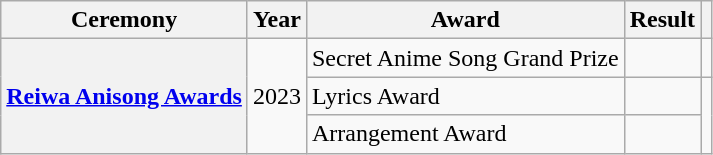<table class="wikitable plainrowheaders">
<tr>
<th scope="col">Ceremony</th>
<th scope="col">Year</th>
<th scope="col">Award</th>
<th scope="col">Result</th>
<th scope="col" class="unsortable"></th>
</tr>
<tr>
<th scope="row" rowspan="3" style="text-align:center"><a href='#'>Reiwa Anisong Awards</a></th>
<td rowspan="3" align="center">2023</td>
<td>Secret Anime Song Grand Prize</td>
<td></td>
<td style="text-align:center;"></td>
</tr>
<tr>
<td>Lyrics Award</td>
<td></td>
<td rowspan="2" style="text-align:center;"></td>
</tr>
<tr>
<td>Arrangement Award</td>
<td></td>
</tr>
</table>
